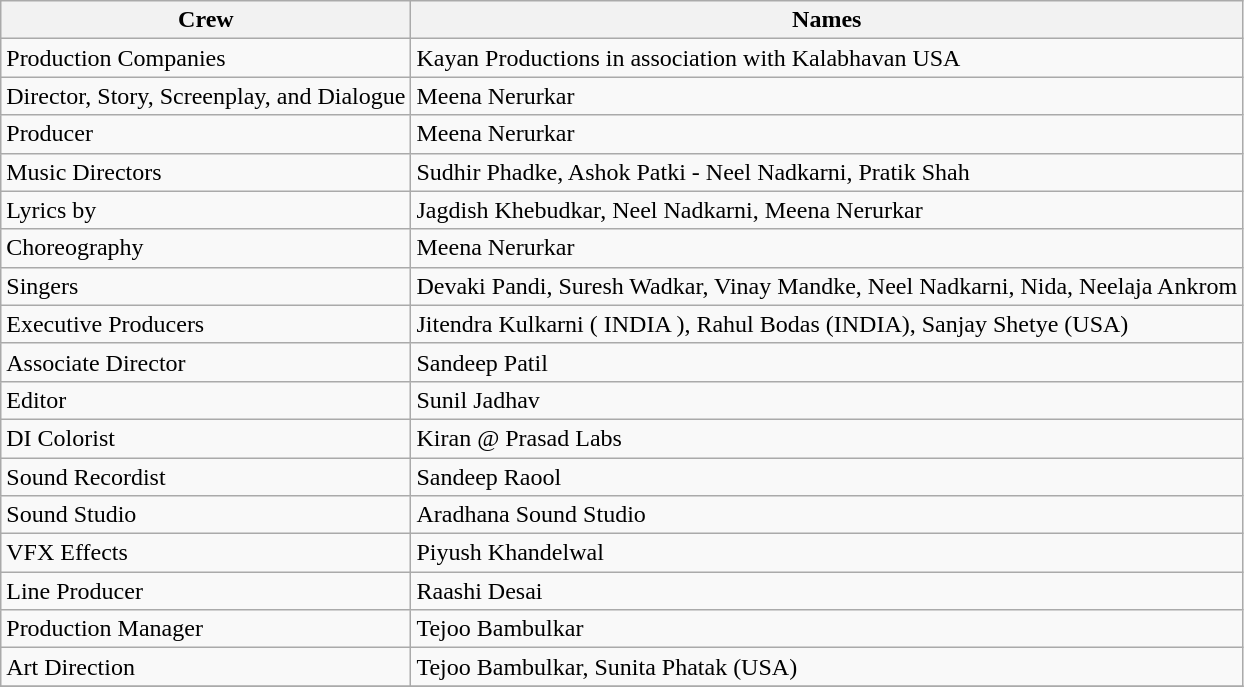<table class="wikitable">
<tr>
<th>Crew</th>
<th>Names</th>
</tr>
<tr>
<td>Production Companies</td>
<td>Kayan Productions in association with Kalabhavan USA</td>
</tr>
<tr>
<td>Director, Story, Screenplay, and Dialogue</td>
<td>Meena Nerurkar</td>
</tr>
<tr>
<td>Producer</td>
<td>Meena Nerurkar</td>
</tr>
<tr>
<td>Music Directors</td>
<td>Sudhir Phadke, Ashok Patki - Neel Nadkarni, Pratik Shah</td>
</tr>
<tr>
<td>Lyrics by</td>
<td>Jagdish Khebudkar, Neel Nadkarni, Meena Nerurkar</td>
</tr>
<tr>
<td>Choreography</td>
<td>Meena Nerurkar</td>
</tr>
<tr>
<td>Singers</td>
<td>Devaki Pandi, Suresh Wadkar, Vinay Mandke, Neel Nadkarni, Nida, Neelaja Ankrom</td>
</tr>
<tr>
<td>Executive Producers</td>
<td>Jitendra Kulkarni ( INDIA ), Rahul Bodas (INDIA), Sanjay Shetye (USA)</td>
</tr>
<tr>
<td>Associate Director</td>
<td>Sandeep Patil</td>
</tr>
<tr>
<td>Editor</td>
<td>Sunil Jadhav</td>
</tr>
<tr>
<td>DI Colorist</td>
<td>Kiran @ Prasad Labs</td>
</tr>
<tr>
<td>Sound Recordist</td>
<td>Sandeep Raool</td>
</tr>
<tr>
<td>Sound Studio</td>
<td>Aradhana Sound Studio</td>
</tr>
<tr>
<td>VFX Effects</td>
<td>Piyush Khandelwal</td>
</tr>
<tr>
<td>Line Producer</td>
<td>Raashi Desai</td>
</tr>
<tr>
<td>Production Manager</td>
<td>Tejoo Bambulkar</td>
</tr>
<tr>
<td>Art Direction</td>
<td>Tejoo Bambulkar, Sunita Phatak (USA)</td>
</tr>
<tr>
</tr>
</table>
